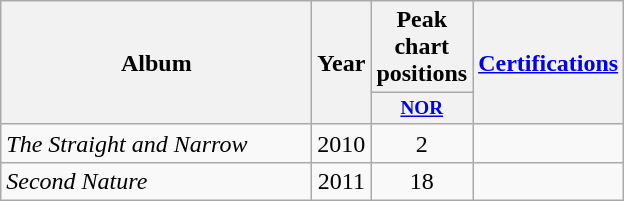<table class="wikitable">
<tr>
<th rowspan="2" width="200" align="center">Album</th>
<th rowspan="2" align="center">Year</th>
<th colspan="1" align="center">Peak chart positions</th>
<th rowspan="2" align="center"><a href='#'>Certifications</a></th>
</tr>
<tr>
<th style="width:3em;font-size:80%"><a href='#'>NOR</a><br></th>
</tr>
<tr>
<td><em>The Straight and Narrow</em></td>
<td align="center">2010</td>
<td align="center">2</td>
<td></td>
</tr>
<tr>
<td><em>Second Nature</em></td>
<td align="center">2011</td>
<td align="center">18</td>
<td></td>
</tr>
</table>
